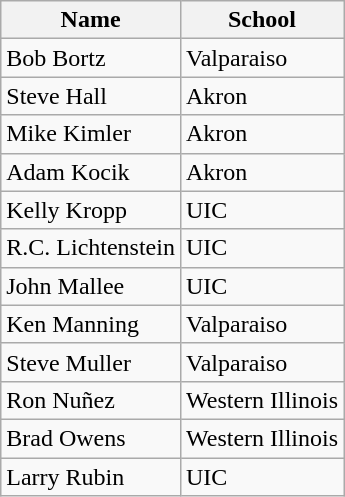<table class=wikitable>
<tr>
<th>Name</th>
<th>School</th>
</tr>
<tr>
<td>Bob Bortz</td>
<td>Valparaiso</td>
</tr>
<tr>
<td>Steve Hall</td>
<td>Akron</td>
</tr>
<tr>
<td>Mike Kimler</td>
<td>Akron</td>
</tr>
<tr>
<td>Adam Kocik</td>
<td>Akron</td>
</tr>
<tr>
<td>Kelly Kropp</td>
<td>UIC</td>
</tr>
<tr>
<td>R.C. Lichtenstein</td>
<td>UIC</td>
</tr>
<tr>
<td>John Mallee</td>
<td>UIC</td>
</tr>
<tr>
<td>Ken Manning</td>
<td>Valparaiso</td>
</tr>
<tr>
<td>Steve Muller</td>
<td>Valparaiso</td>
</tr>
<tr>
<td>Ron Nuñez</td>
<td>Western Illinois</td>
</tr>
<tr>
<td>Brad Owens</td>
<td>Western Illinois</td>
</tr>
<tr>
<td>Larry Rubin</td>
<td>UIC</td>
</tr>
</table>
